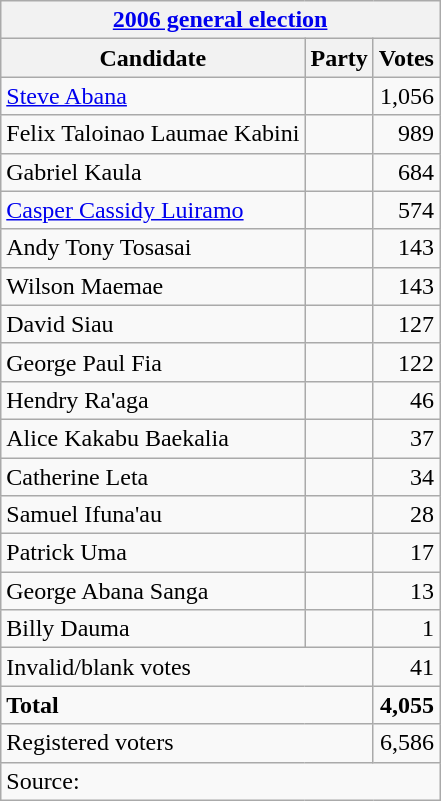<table class=wikitable style=text-align:left>
<tr>
<th colspan=3><a href='#'>2006 general election</a></th>
</tr>
<tr>
<th>Candidate</th>
<th>Party</th>
<th>Votes</th>
</tr>
<tr>
<td><a href='#'>Steve Abana</a></td>
<td></td>
<td align=right>1,056</td>
</tr>
<tr>
<td>Felix Taloinao Laumae Kabini</td>
<td></td>
<td align=right>989</td>
</tr>
<tr>
<td>Gabriel Kaula</td>
<td></td>
<td align=right>684</td>
</tr>
<tr>
<td><a href='#'>Casper Cassidy Luiramo</a></td>
<td></td>
<td align=right>574</td>
</tr>
<tr>
<td>Andy Tony Tosasai</td>
<td></td>
<td align=right>143</td>
</tr>
<tr>
<td>Wilson Maemae</td>
<td></td>
<td align=right>143</td>
</tr>
<tr>
<td>David Siau</td>
<td></td>
<td align=right>127</td>
</tr>
<tr>
<td>George Paul Fia</td>
<td></td>
<td align=right>122</td>
</tr>
<tr>
<td>Hendry Ra'aga</td>
<td></td>
<td align=right>46</td>
</tr>
<tr>
<td>Alice Kakabu Baekalia</td>
<td></td>
<td align=right>37</td>
</tr>
<tr>
<td>Catherine Leta</td>
<td></td>
<td align=right>34</td>
</tr>
<tr>
<td>Samuel Ifuna'au</td>
<td></td>
<td align=right>28</td>
</tr>
<tr>
<td>Patrick Uma</td>
<td></td>
<td align=right>17</td>
</tr>
<tr>
<td>George Abana Sanga</td>
<td></td>
<td align=right>13</td>
</tr>
<tr>
<td>Billy Dauma</td>
<td></td>
<td align=right>1</td>
</tr>
<tr>
<td colspan=2>Invalid/blank votes</td>
<td align=right>41</td>
</tr>
<tr>
<td colspan=2><strong>Total</strong></td>
<td align=right><strong>4,055</strong></td>
</tr>
<tr>
<td colspan=2>Registered voters</td>
<td align=right>6,586</td>
</tr>
<tr>
<td colspan=3>Source: </td>
</tr>
</table>
